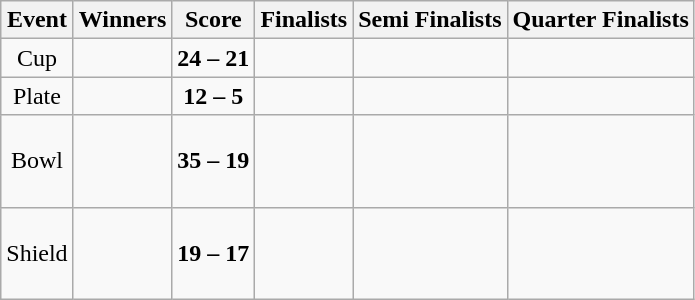<table class="wikitable" style="text-align: center">
<tr>
<th>Event</th>
<th>Winners</th>
<th>Score</th>
<th>Finalists</th>
<th>Semi Finalists</th>
<th>Quarter Finalists</th>
</tr>
<tr>
<td>Cup</td>
<td align=left><strong></strong></td>
<td><strong>24 – 21</strong></td>
<td align=left></td>
<td align=left><br></td>
<td align=left></td>
</tr>
<tr>
<td>Plate</td>
<td align=left><strong></strong></td>
<td><strong>12 – 5</strong></td>
<td align=left></td>
<td align=left><br></td>
<td align=left></td>
</tr>
<tr>
<td>Bowl</td>
<td align=left><strong></strong></td>
<td><strong>35 – 19</strong></td>
<td align=left></td>
<td align=left><br></td>
<td align=left><br><br><br></td>
</tr>
<tr>
<td>Shield</td>
<td align=left><strong></strong></td>
<td><strong>19 – 17</strong></td>
<td align=left></td>
<td align=left><br></td>
<td align=left><br><br><br></td>
</tr>
</table>
